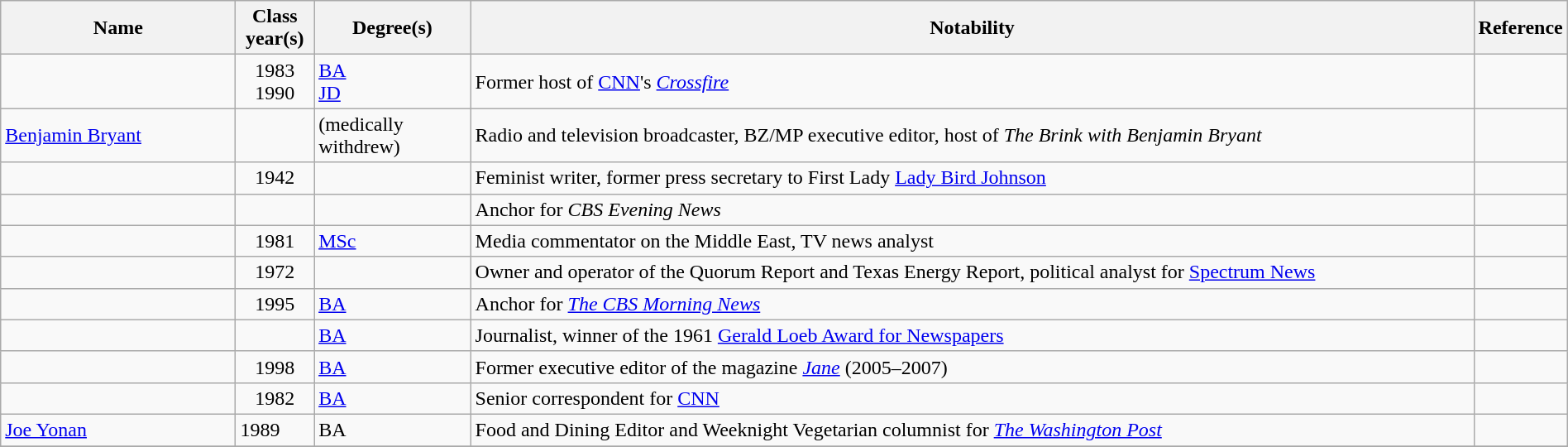<table class="wikitable sortable" style="width:100%">
<tr>
<th style="width:15%;">Name</th>
<th style="width:5%;">Class year(s)</th>
<th style="width:10%;">Degree(s)</th>
<th style="width:*;" class="unsortable">Notability</th>
<th style="width:5%;" class="unsortable">Reference</th>
</tr>
<tr>
<td></td>
<td style="text-align:center;">1983<br>1990</td>
<td><a href='#'>BA</a><br><a href='#'>JD</a></td>
<td>Former host of <a href='#'>CNN</a>'s <em><a href='#'>Crossfire</a></em></td>
<td style="text-align:center;"></td>
</tr>
<tr>
<td><a href='#'>Benjamin Bryant</a></td>
<td></td>
<td>(medically withdrew)</td>
<td>Radio and television broadcaster, BZ/MP executive editor, host of <em>The Brink with Benjamin Bryant</em></td>
<td style="text-align:center;"></td>
</tr>
<tr>
<td></td>
<td style="text-align:center;">1942</td>
<td></td>
<td>Feminist writer, former press secretary to First Lady <a href='#'>Lady Bird Johnson</a></td>
<td style="text-align:center;"></td>
</tr>
<tr>
<td></td>
<td style="text-align:center;"></td>
<td></td>
<td>Anchor for <em>CBS Evening News</em></td>
<td style="text-align:center;"></td>
</tr>
<tr>
<td></td>
<td style="text-align:center;">1981</td>
<td><a href='#'>MSc</a></td>
<td>Media commentator on the Middle East, TV news analyst</td>
<td style="text-align:center;"></td>
</tr>
<tr>
<td></td>
<td style="text-align:center;">1972</td>
<td></td>
<td>Owner and operator of the Quorum Report and Texas Energy Report, political analyst for <a href='#'>Spectrum News</a></td>
<td style="text-align:center;"></td>
</tr>
<tr>
<td></td>
<td style="text-align:center;">1995</td>
<td><a href='#'>BA</a></td>
<td>Anchor for <em><a href='#'>The CBS Morning News</a></em></td>
<td style="text-align:center;"></td>
</tr>
<tr>
<td></td>
<td style="text-align:center;"></td>
<td><a href='#'>BA</a></td>
<td>Journalist, winner of the 1961 <a href='#'>Gerald Loeb Award for Newspapers</a></td>
<td style="text-align:center;"></td>
</tr>
<tr>
<td></td>
<td style="text-align:center;">1998</td>
<td><a href='#'>BA</a></td>
<td>Former executive editor of the magazine <em><a href='#'>Jane</a></em> (2005–2007)</td>
<td style="text-align:center;"></td>
</tr>
<tr>
<td></td>
<td style="text-align:center;">1982</td>
<td><a href='#'>BA</a></td>
<td>Senior correspondent for <a href='#'>CNN</a></td>
<td style="text-align:center;"></td>
</tr>
<tr>
<td><a href='#'>Joe Yonan</a></td>
<td>1989</td>
<td>BA</td>
<td>Food and Dining Editor and Weeknight Vegetarian columnist for <em><a href='#'>The Washington Post</a></em></td>
<td></td>
</tr>
<tr>
</tr>
</table>
